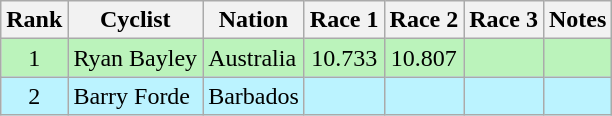<table class="wikitable sortable" style="text-align:center">
<tr>
<th>Rank</th>
<th>Cyclist</th>
<th>Nation</th>
<th>Race 1</th>
<th>Race 2</th>
<th>Race 3</th>
<th>Notes</th>
</tr>
<tr bgcolor=bbf3bb>
<td>1</td>
<td align=left>Ryan Bayley</td>
<td align=left>Australia</td>
<td>10.733</td>
<td>10.807</td>
<td></td>
<td></td>
</tr>
<tr bgcolor=bbf3ff>
<td>2</td>
<td align=left>Barry Forde</td>
<td align=left>Barbados</td>
<td></td>
<td></td>
<td></td>
<td></td>
</tr>
</table>
